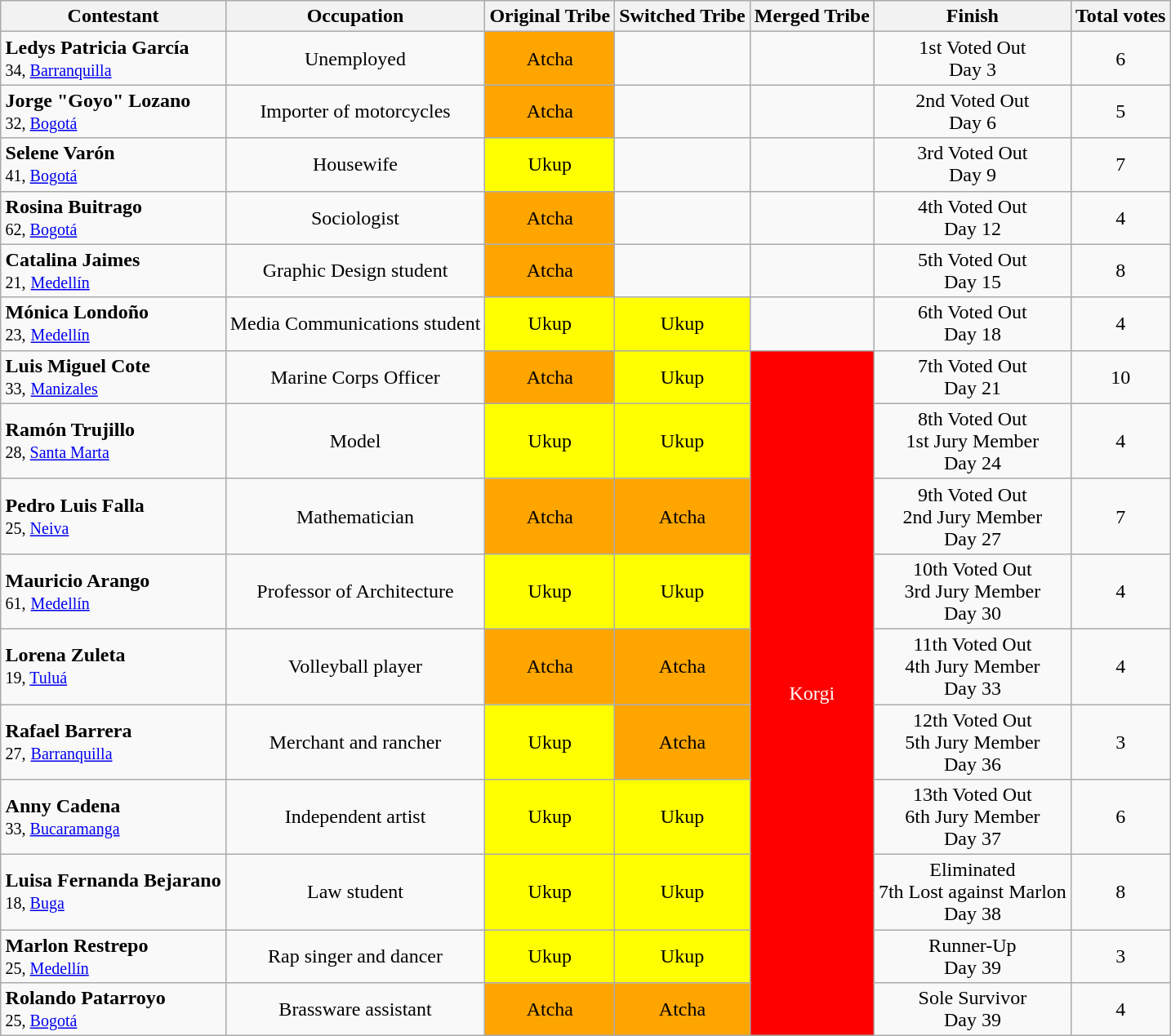<table class="wikitable" style="margin:auto;">
<tr>
<th>Contestant</th>
<th>Occupation</th>
<th>Original Tribe</th>
<th>Switched Tribe</th>
<th>Merged Tribe</th>
<th>Finish</th>
<th>Total votes</th>
</tr>
<tr>
<td><strong>Ledys Patricia García</strong><br><small>34, <a href='#'>Barranquilla</a></small></td>
<td style="text-align:center">Unemployed</td>
<td style="text-align:center; background:orange">Atcha</td>
<td></td>
<td></td>
<td style="text-align:center">1st Voted Out <br>Day 3</td>
<td style="text-align:center">6</td>
</tr>
<tr>
<td><strong>Jorge "Goyo" Lozano</strong><br><small>32, <a href='#'>Bogotá</a></small></td>
<td style="text-align:center">Importer of motorcycles</td>
<td style="text-align:center; background:orange">Atcha</td>
<td></td>
<td></td>
<td style="text-align:center">2nd Voted Out <br>Day 6</td>
<td style="text-align:center">5</td>
</tr>
<tr>
<td><strong>Selene Varón</strong><br><small>41, <a href='#'>Bogotá</a></small></td>
<td style="text-align:center">Housewife</td>
<td style="text-align:center; background:yellow">Ukup</td>
<td></td>
<td></td>
<td style="text-align:center">3rd Voted Out <br>Day 9</td>
<td style="text-align:center">7</td>
</tr>
<tr>
<td><strong>Rosina Buitrago</strong><br><small>62, <a href='#'>Bogotá</a></small></td>
<td style="text-align:center">Sociologist</td>
<td style="text-align:center; background:orange">Atcha</td>
<td></td>
<td></td>
<td style="text-align:center">4th Voted Out <br>Day 12</td>
<td style="text-align:center">4</td>
</tr>
<tr>
<td><strong>Catalina Jaimes</strong><br><small>21,</small> <small><a href='#'>Medellín</a></small></td>
<td style="text-align:center">Graphic Design student</td>
<td style="text-align:center; background:orange">Atcha</td>
<td></td>
<td></td>
<td style="text-align:center">5th Voted Out <br>Day 15</td>
<td style="text-align:center">8</td>
</tr>
<tr>
<td><strong>Mónica Londoño</strong><br><small>23,</small> <small><a href='#'>Medellín</a></small></td>
<td style="text-align:center">Media Communications student</td>
<td style="text-align:center; background:yellow">Ukup</td>
<td style="text-align:center; background:yellow">Ukup</td>
<td></td>
<td style="text-align:center">6th Voted Out <br>Day 18</td>
<td style="text-align:center">4</td>
</tr>
<tr>
<td><strong>Luis Miguel Cote</strong><br><small>33,</small> <small><a href='#'>Manizales</a></small></td>
<td style="text-align:center">Marine Corps Officer</td>
<td style="text-align:center; background:orange">Atcha</td>
<td style="text-align:center; background:yellow">Ukup</td>
<td rowspan="10" style="text-align:center; background:red;color:white;">Korgi</td>
<td style="text-align:center">7th Voted Out <br>Day 21</td>
<td style="text-align:center">10</td>
</tr>
<tr>
<td><strong>Ramón Trujillo</strong><br><small>28, <a href='#'>Santa Marta</a></small></td>
<td style="text-align:center">Model</td>
<td style="text-align:center; background:yellow">Ukup</td>
<td style="text-align:center; background:yellow">Ukup</td>
<td style="text-align:center">8th Voted Out <br>1st Jury Member<br>Day 24</td>
<td style="text-align:center">4</td>
</tr>
<tr>
<td><strong>Pedro Luis Falla</strong><br><small>25, <a href='#'>Neiva</a></small></td>
<td style="text-align:center">Mathematician</td>
<td style="text-align:center; background:orange">Atcha</td>
<td style="text-align:center; background:orange">Atcha</td>
<td style="text-align:center">9th Voted Out <br>2nd Jury Member<br>Day 27</td>
<td style="text-align:center">7</td>
</tr>
<tr>
<td><strong>Mauricio Arango</strong><br><small>61,</small> <small><a href='#'>Medellín</a></small></td>
<td style="text-align:center">Professor of Architecture</td>
<td style="text-align:center; background:yellow">Ukup</td>
<td style="text-align:center; background:yellow">Ukup</td>
<td style="text-align:center">10th Voted Out <br>3rd Jury Member<br>Day 30</td>
<td style="text-align:center">4</td>
</tr>
<tr>
<td><strong>Lorena Zuleta</strong><br><small>19, <a href='#'>Tuluá</a></small></td>
<td style="text-align:center">Volleyball player</td>
<td style="text-align:center; background:orange">Atcha</td>
<td style="text-align:center; background:orange">Atcha</td>
<td style="text-align:center">11th Voted Out <br>4th Jury Member<br>Day 33</td>
<td style="text-align:center">4</td>
</tr>
<tr>
<td><strong>Rafael Barrera</strong><br><small>27,</small> <small><a href='#'>Barranquilla</a></small></td>
<td style="text-align:center">Merchant and rancher</td>
<td style="text-align:center; background:yellow">Ukup</td>
<td style="text-align:center; background:orange">Atcha</td>
<td style="text-align:center">12th Voted Out <br>5th Jury Member<br>Day 36</td>
<td style="text-align:center">3</td>
</tr>
<tr>
<td><strong>Anny Cadena</strong><br><small>33, <a href='#'>Bucaramanga</a></small></td>
<td style="text-align:center">Independent artist</td>
<td style="text-align:center; background:yellow">Ukup</td>
<td style="text-align:center; background:yellow">Ukup</td>
<td style="text-align:center">13th Voted Out<br>6th Jury Member<br>Day 37</td>
<td style="text-align:center">6</td>
</tr>
<tr>
<td><strong>Luisa Fernanda Bejarano</strong><br><small>18, <a href='#'>Buga</a></small></td>
<td style="text-align:center">Law student</td>
<td style="text-align:center; background:yellow">Ukup</td>
<td style="text-align:center; background:yellow">Ukup</td>
<td style="text-align:center">Eliminated<br>7th Lost against Marlon<br>Day 38</td>
<td style="text-align:center">8</td>
</tr>
<tr>
<td><strong>Marlon Restrepo</strong><br><small>25, <a href='#'>Medellín</a></small></td>
<td style="text-align:center">Rap singer and dancer</td>
<td style="text-align:center; background:yellow">Ukup</td>
<td style="text-align:center; background:yellow">Ukup</td>
<td style="text-align:center">Runner-Up<br>Day 39</td>
<td style="text-align:center">3</td>
</tr>
<tr>
<td><strong>Rolando Patarroyo</strong><br><small>25, <a href='#'>Bogotá</a></small></td>
<td style="text-align:center">Brassware assistant</td>
<td style="text-align:center; background:orange">Atcha</td>
<td style="text-align:center; background:orange">Atcha</td>
<td style="text-align:center">Sole Survivor<br>Day 39</td>
<td style="text-align:center">4</td>
</tr>
</table>
